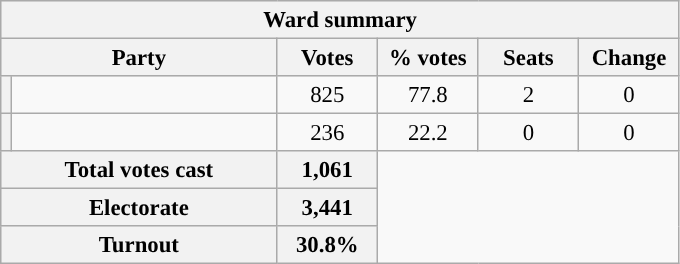<table class="wikitable" style="font-size: 95%;">
<tr style="background-color:#E9E9E9">
<th colspan="6">Ward summary</th>
</tr>
<tr style="background-color:#E9E9E9">
<th colspan="2">Party</th>
<th style="width: 60px">Votes</th>
<th style="width: 60px">% votes</th>
<th style="width: 60px">Seats</th>
<th style="width: 60px">Change</th>
</tr>
<tr>
<th style="background-color: "></th>
<td style="width: 170px"><a href='#'></a></td>
<td align="center">825</td>
<td align="center">77.8</td>
<td align="center">2</td>
<td align="center">0</td>
</tr>
<tr>
<th style="background-color: "></th>
<td style="width: 170px"><a href='#'></a></td>
<td align="center">236</td>
<td align="center">22.2</td>
<td align="center">0</td>
<td align="center">0</td>
</tr>
<tr style="background-color:#E9E9E9">
<th colspan="2">Total votes cast</th>
<th style="width: 60px">1,061</th>
</tr>
<tr style="background-color:#E9E9E9">
<th colspan="2">Electorate</th>
<th style="width: 60px">3,441</th>
</tr>
<tr style="background-color:#E9E9E9">
<th colspan="2">Turnout</th>
<th style="width: 60px">30.8%</th>
</tr>
</table>
